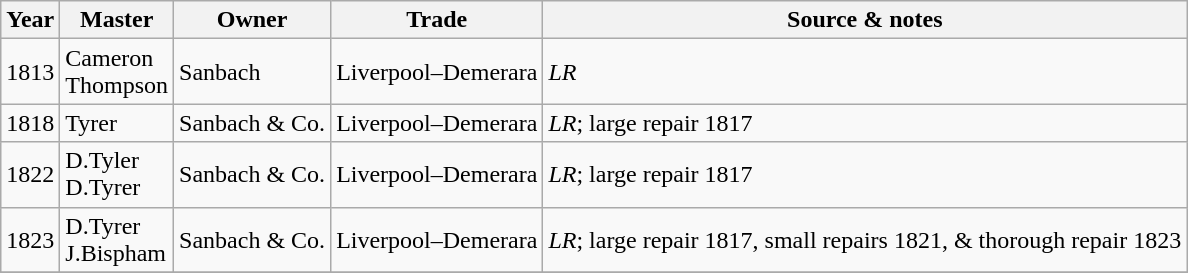<table class=" wikitable">
<tr>
<th>Year</th>
<th>Master</th>
<th>Owner</th>
<th>Trade</th>
<th>Source & notes</th>
</tr>
<tr>
<td>1813</td>
<td>Cameron<br>Thompson</td>
<td>Sanbach</td>
<td>Liverpool–Demerara</td>
<td><em>LR</em></td>
</tr>
<tr>
<td>1818</td>
<td>Tyrer</td>
<td>Sanbach & Co.</td>
<td>Liverpool–Demerara</td>
<td><em>LR</em>; large repair 1817</td>
</tr>
<tr>
<td>1822</td>
<td>D.Tyler<br>D.Tyrer</td>
<td>Sanbach & Co.</td>
<td>Liverpool–Demerara</td>
<td><em>LR</em>; large repair 1817</td>
</tr>
<tr>
<td>1823</td>
<td>D.Tyrer<br>J.Bispham</td>
<td>Sanbach & Co.</td>
<td>Liverpool–Demerara</td>
<td><em>LR</em>; large repair 1817, small repairs 1821, & thorough repair 1823</td>
</tr>
<tr>
</tr>
</table>
